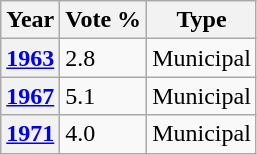<table class="wikitable">
<tr>
<th>Year</th>
<th style="line-height:100%">Vote %</th>
<th>Type</th>
</tr>
<tr>
<th><a href='#'>1963</a></th>
<td>2.8</td>
<td>Municipal</td>
</tr>
<tr>
<th><a href='#'>1967</a></th>
<td>5.1</td>
<td>Municipal</td>
</tr>
<tr>
<th><a href='#'>1971</a></th>
<td>4.0</td>
<td>Municipal</td>
</tr>
</table>
